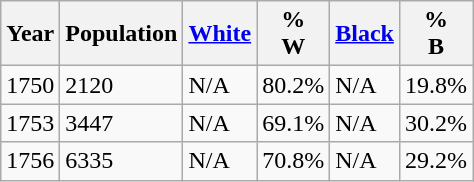<table class="wikitable sortable">
<tr>
<th>Year</th>
<th>Population</th>
<th><a href='#'>White</a></th>
<th>%<br>W</th>
<th><a href='#'>Black</a></th>
<th>%<br>B</th>
</tr>
<tr>
<td>1750</td>
<td>2120</td>
<td>N/A</td>
<td>80.2%</td>
<td>N/A</td>
<td>19.8%</td>
</tr>
<tr>
<td>1753</td>
<td>3447</td>
<td>N/A</td>
<td>69.1%</td>
<td>N/A</td>
<td>30.2%</td>
</tr>
<tr>
<td>1756</td>
<td>6335</td>
<td>N/A</td>
<td>70.8%</td>
<td>N/A</td>
<td>29.2%</td>
</tr>
</table>
